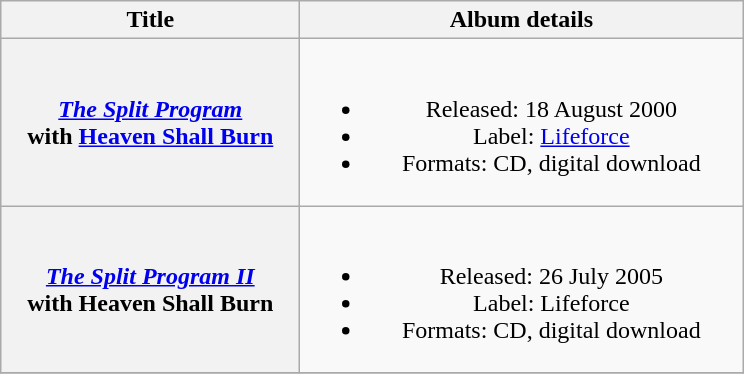<table class="wikitable plainrowheaders" style="text-align:center;">
<tr>
<th scope="col" style="width:12em;">Title</th>
<th scope="col" style="width:18em;">Album details</th>
</tr>
<tr>
<th scope="row"><em><a href='#'>The Split Program</a></em><br>with <a href='#'>Heaven Shall Burn</a></th>
<td><br><ul><li>Released: 18 August 2000</li><li>Label: <a href='#'>Lifeforce</a></li><li>Formats: CD, digital download</li></ul></td>
</tr>
<tr>
<th scope="row"><em><a href='#'>The Split Program II</a></em><br>with Heaven Shall Burn</th>
<td><br><ul><li>Released: 26 July 2005</li><li>Label: Lifeforce</li><li>Formats: CD, digital download</li></ul></td>
</tr>
<tr>
</tr>
</table>
